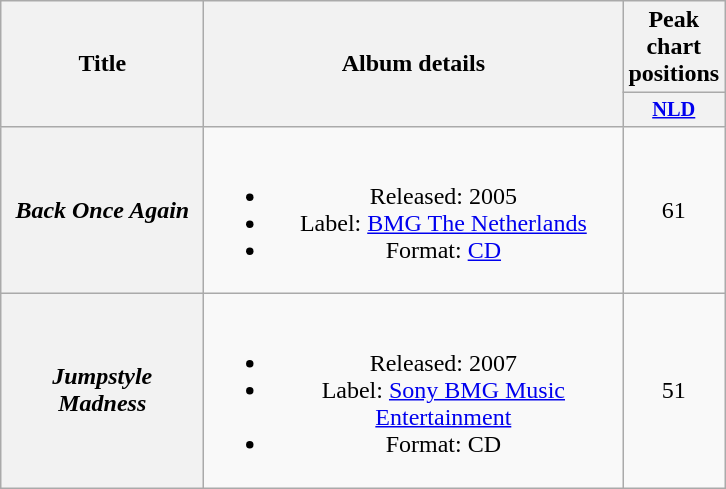<table class="wikitable plainrowheaders" style="text-align:center;">
<tr>
<th scope="col" rowspan="2" style="width:8em;">Title</th>
<th scope="col" rowspan="2" style="width:17em;">Album details</th>
<th scope="col">Peak chart positions</th>
</tr>
<tr>
<th style="width:2.5em; font-size:85%"><a href='#'>NLD</a><br></th>
</tr>
<tr>
<th scope="row"><em>Back Once Again</em></th>
<td><br><ul><li>Released: 2005</li><li>Label: <a href='#'>BMG The Netherlands</a></li><li>Format: <a href='#'>CD</a></li></ul></td>
<td>61</td>
</tr>
<tr>
<th scope="row"><em>Jumpstyle Madness</em></th>
<td><br><ul><li>Released: 2007</li><li>Label: <a href='#'>Sony BMG Music Entertainment</a></li><li>Format: CD</li></ul></td>
<td>51</td>
</tr>
</table>
